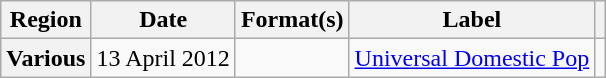<table class="wikitable plainrowheaders">
<tr>
<th scope="col">Region</th>
<th scope="col">Date</th>
<th scope="col">Format(s)</th>
<th scope="col">Label</th>
<th scope="col"></th>
</tr>
<tr>
<th scope="row">Various</th>
<td>13 April 2012</td>
<td></td>
<td><a href='#'>Universal Domestic Pop</a></td>
<td style="text-align:center;"></td>
</tr>
</table>
